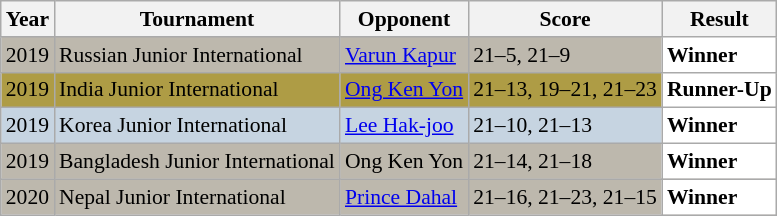<table class="sortable wikitable" style="font-size: 90%;">
<tr>
<th>Year</th>
<th>Tournament</th>
<th>Opponent</th>
<th>Score</th>
<th>Result</th>
</tr>
<tr style="background:#BDB8AD">
<td align="center">2019</td>
<td align="left">Russian Junior International</td>
<td align="left"> <a href='#'>Varun Kapur</a></td>
<td align="left">21–5, 21–9</td>
<td style="text-align:left; background:white"> <strong>Winner</strong></td>
</tr>
<tr style="background:#AE9C45">
<td align="center">2019</td>
<td align="left">India Junior International</td>
<td align="left"> <a href='#'>Ong Ken Yon</a></td>
<td align="left">21–13, 19–21, 21–23</td>
<td style="text-align:left; background:white"> <strong>Runner-Up</strong></td>
</tr>
<tr style="background:#C6D4E1">
<td align="center">2019</td>
<td align="left">Korea Junior International</td>
<td align="left"> <a href='#'>Lee Hak-joo</a></td>
<td align="left">21–10, 21–13</td>
<td style="text-align:left; background:white"> <strong>Winner</strong></td>
</tr>
<tr style="background:#BDB8AD">
<td align="center">2019</td>
<td align="left">Bangladesh Junior International</td>
<td align="left"> Ong Ken Yon</td>
<td align="left">21–14, 21–18</td>
<td style="text-align:left; background:white"> <strong>Winner</strong></td>
</tr>
<tr style="background:#BDB8AD">
<td align="center">2020</td>
<td align="left">Nepal Junior International</td>
<td align="left"> <a href='#'>Prince Dahal</a></td>
<td align="left">21–16, 21–23, 21–15</td>
<td style="text-align:left; background:white"> <strong>Winner</strong></td>
</tr>
</table>
